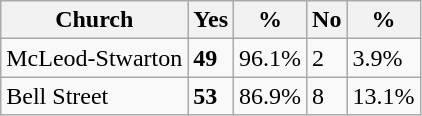<table class="wikitable">
<tr>
<th>Church</th>
<th>Yes</th>
<th>%</th>
<th>No</th>
<th>%</th>
</tr>
<tr>
<td>McLeod-Stwarton</td>
<td><strong>49</strong></td>
<td>96.1%</td>
<td>2</td>
<td>3.9%</td>
</tr>
<tr>
<td>Bell Street</td>
<td><strong>53</strong></td>
<td>86.9%</td>
<td>8</td>
<td>13.1%</td>
</tr>
</table>
